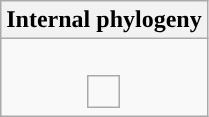<table class="wikitable">
<tr>
<th colspan=1>Internal phylogeny</th>
</tr>
<tr>
<td style="vertical-align:top"><br><table style="border:0; margin:auto;">
<tr>
<td style="padding:10px;"></td>
</tr>
</table>
</td>
</tr>
</table>
